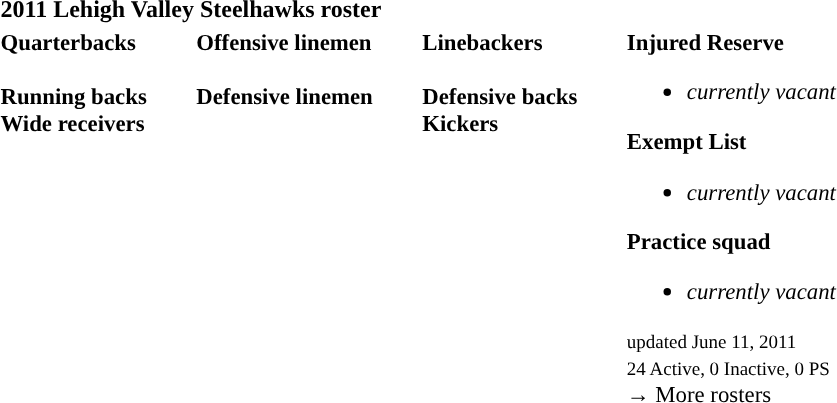<table class="toccolours" style="text-align: left;">
<tr>
<th colspan="7"><strong>2011 Lehigh Valley Steelhawks roster</strong></th>
</tr>
<tr>
<td style="font-size: 95%;" valign="top"><strong>Quarterbacks</strong><br>
<br><strong>Running backs</strong>

<br><strong>Wide receivers</strong>


</td>
<td style="width: 25px;"></td>
<td style="font-size: 95%;" valign="top"><strong>Offensive linemen</strong><br>


<br><strong>Defensive linemen</strong>



</td>
<td style="width: 25px;"></td>
<td style="font-size: 95%;" valign="top"><strong>Linebackers</strong><br>
<br><strong>Defensive backs</strong>





<br><strong>Kickers</strong>
</td>
<td style="width: 25px;"></td>
<td style="font-size: 95%;" valign="top"><strong>Injured Reserve</strong><br><ul><li><em>currently vacant</em></li></ul><strong>Exempt List</strong><ul><li><em>currently vacant</em></li></ul><strong>Practice squad</strong><ul><li><em>currently vacant</em></li></ul><small> updated June 11, 2011</small><br>
<small>24 Active, 0 Inactive, 0 PS</small><br>→ More rosters</td>
</tr>
<tr>
</tr>
</table>
